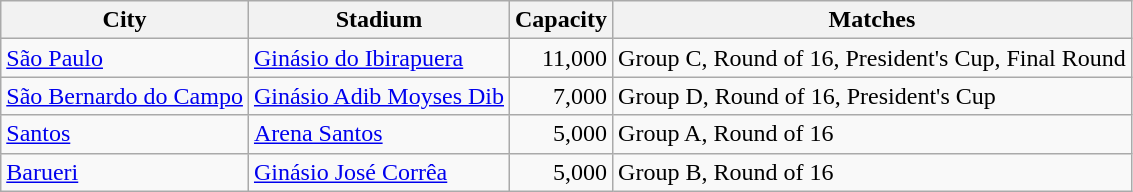<table class="wikitable">
<tr>
<th>City</th>
<th>Stadium</th>
<th>Capacity</th>
<th>Matches</th>
</tr>
<tr>
<td><a href='#'>São Paulo</a></td>
<td><a href='#'>Ginásio do Ibirapuera</a></td>
<td align=right>11,000</td>
<td>Group C, Round of 16, President's Cup, Final Round</td>
</tr>
<tr>
<td><a href='#'>São Bernardo do Campo</a></td>
<td><a href='#'>Ginásio Adib Moyses Dib</a></td>
<td align=right>7,000</td>
<td>Group D, Round of 16, President's Cup</td>
</tr>
<tr>
<td><a href='#'>Santos</a></td>
<td><a href='#'>Arena Santos</a></td>
<td align=right>5,000</td>
<td>Group A, Round of 16</td>
</tr>
<tr>
<td><a href='#'>Barueri</a></td>
<td><a href='#'>Ginásio José Corrêa</a></td>
<td align=right>5,000</td>
<td>Group B, Round of 16</td>
</tr>
</table>
